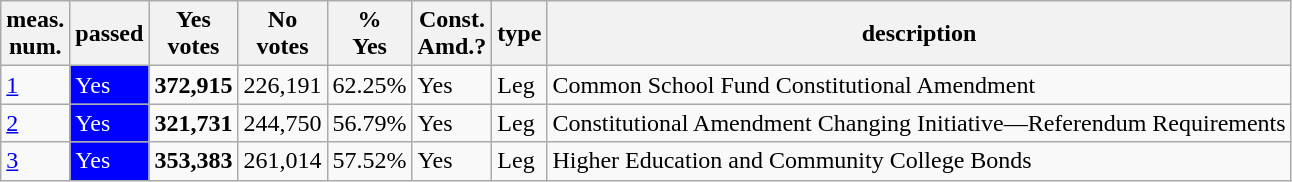<table class="wikitable sortable">
<tr>
<th>meas.<br>num.</th>
<th>passed</th>
<th>Yes<br>votes</th>
<th>No<br>votes</th>
<th>%<br>Yes</th>
<th>Const.<br>Amd.?</th>
<th>type</th>
<th>description</th>
</tr>
<tr>
<td><a href='#'>1</a></td>
<td style="background:blue;color:white">Yes</td>
<td><strong>372,915</strong></td>
<td>226,191</td>
<td>62.25%</td>
<td>Yes</td>
<td>Leg</td>
<td>Common School Fund Constitutional Amendment</td>
</tr>
<tr>
<td><a href='#'>2</a></td>
<td style="background:blue;color:white">Yes</td>
<td><strong>321,731</strong></td>
<td>244,750</td>
<td>56.79%</td>
<td>Yes</td>
<td>Leg</td>
<td>Constitutional Amendment Changing Initiative—Referendum Requirements</td>
</tr>
<tr>
<td><a href='#'>3</a></td>
<td style="background:blue;color:white">Yes</td>
<td><strong>353,383</strong></td>
<td>261,014</td>
<td>57.52%</td>
<td>Yes</td>
<td>Leg</td>
<td>Higher Education and Community College Bonds</td>
</tr>
</table>
